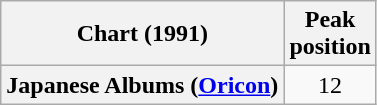<table class="wikitable plainrowheaders" style="text-align:center">
<tr>
<th scope="col">Chart (1991)</th>
<th scope="col">Peak<br>position</th>
</tr>
<tr>
<th scope="row">Japanese Albums (<a href='#'>Oricon</a>)</th>
<td>12</td>
</tr>
</table>
